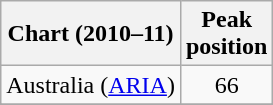<table class="wikitable sortable">
<tr>
<th align="left">Chart (2010–11)</th>
<th align="left">Peak<br>position</th>
</tr>
<tr>
<td>Australia (<a href='#'>ARIA</a>)</td>
<td style="text-align:center;">66</td>
</tr>
<tr>
</tr>
<tr>
</tr>
<tr>
</tr>
<tr>
</tr>
<tr>
</tr>
<tr>
</tr>
<tr>
</tr>
<tr>
</tr>
<tr>
</tr>
<tr>
</tr>
<tr>
</tr>
<tr>
</tr>
</table>
